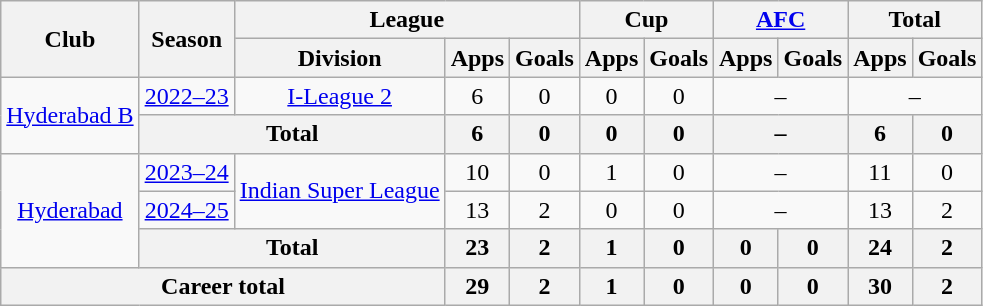<table class=wikitable style=text-align:center>
<tr>
<th rowspan="2">Club</th>
<th rowspan="2">Season</th>
<th colspan="3">League</th>
<th colspan="2">Cup</th>
<th colspan="2"><a href='#'>AFC</a></th>
<th colspan="2">Total</th>
</tr>
<tr>
<th>Division</th>
<th>Apps</th>
<th>Goals</th>
<th>Apps</th>
<th>Goals</th>
<th>Apps</th>
<th>Goals</th>
<th>Apps</th>
<th>Goals</th>
</tr>
<tr>
<td rowspan="2"><a href='#'>Hyderabad B</a></td>
<td><a href='#'>2022–23</a></td>
<td><a href='#'>I-League 2</a></td>
<td>6</td>
<td>0</td>
<td>0</td>
<td>0</td>
<td colspan="2">–</td>
<td colspan="2">–</td>
</tr>
<tr>
<th colspan="2">Total</th>
<th>6</th>
<th>0</th>
<th>0</th>
<th>0</th>
<th colspan="2">–</th>
<th>6</th>
<th>0</th>
</tr>
<tr>
<td rowspan="3"><a href='#'>Hyderabad</a></td>
<td><a href='#'>2023–24</a></td>
<td rowspan="2"><a href='#'>Indian Super League</a></td>
<td>10</td>
<td>0</td>
<td>1</td>
<td>0</td>
<td colspan="2">–</td>
<td>11</td>
<td>0</td>
</tr>
<tr>
<td><a href='#'>2024–25</a></td>
<td>13</td>
<td>2</td>
<td>0</td>
<td>0</td>
<td colspan="2">–</td>
<td>13</td>
<td>2</td>
</tr>
<tr>
<th colspan="2">Total</th>
<th>23</th>
<th>2</th>
<th>1</th>
<th>0</th>
<th>0</th>
<th>0</th>
<th>24</th>
<th>2</th>
</tr>
<tr>
<th colspan="3">Career total</th>
<th>29</th>
<th>2</th>
<th>1</th>
<th>0</th>
<th>0</th>
<th>0</th>
<th>30</th>
<th>2</th>
</tr>
</table>
